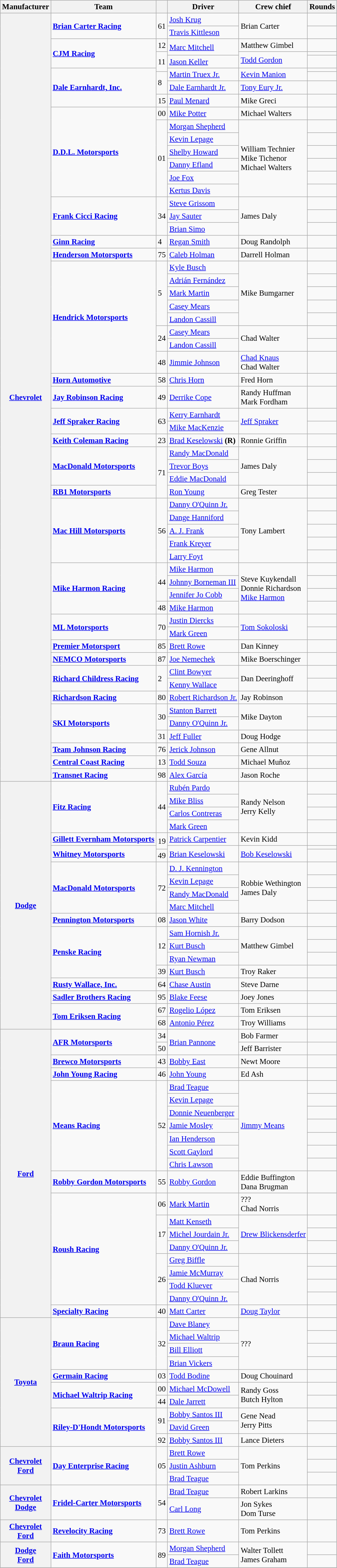<table class="wikitable" style="font-size: 95%;">
<tr>
<th>Manufacturer</th>
<th>Team</th>
<th></th>
<th>Driver</th>
<th>Crew chief</th>
<th>Rounds</th>
</tr>
<tr>
<th rowspan=60><a href='#'>Chevrolet</a></th>
<td rowspan=2><strong><a href='#'>Brian Carter Racing</a></strong></td>
<td rowspan=2>61</td>
<td><a href='#'>Josh Krug</a></td>
<td rowspan=2>Brian Carter</td>
<td></td>
</tr>
<tr>
<td><a href='#'>Travis Kittleson</a></td>
<td></td>
</tr>
<tr>
<td rowspan=3><strong><a href='#'>CJM Racing</a></strong></td>
<td>12</td>
<td rowspan=2><a href='#'>Marc Mitchell</a></td>
<td>Matthew Gimbel</td>
<td></td>
</tr>
<tr>
<td rowspan=3>11</td>
<td rowspan=2><a href='#'>Todd Gordon</a></td>
<td></td>
</tr>
<tr>
<td><a href='#'>Jason Keller</a></td>
<td></td>
</tr>
<tr>
<td rowspan=4><strong><a href='#'>Dale Earnhardt, Inc.</a></strong></td>
<td rowspan=2><a href='#'>Martin Truex Jr.</a></td>
<td rowspan=2><a href='#'>Kevin Manion</a></td>
<td></td>
</tr>
<tr>
<td rowspan=2>8</td>
<td></td>
</tr>
<tr>
<td><a href='#'>Dale Earnhardt Jr.</a></td>
<td><a href='#'>Tony Eury Jr.</a></td>
<td></td>
</tr>
<tr>
<td>15</td>
<td><a href='#'>Paul Menard</a></td>
<td>Mike Greci</td>
<td></td>
</tr>
<tr>
<td rowspan=7><strong><a href='#'>D.D.L. Motorsports</a></strong></td>
<td>00</td>
<td><a href='#'>Mike Potter</a></td>
<td>Michael Walters</td>
<td></td>
</tr>
<tr>
<td rowspan=6>01</td>
<td><a href='#'>Morgan Shepherd</a></td>
<td rowspan=6>William Technier <small></small> <br> Mike Tichenor <small></small> <br> Michael Walters <small></small></td>
<td></td>
</tr>
<tr>
<td><a href='#'>Kevin Lepage</a></td>
<td></td>
</tr>
<tr>
<td><a href='#'>Shelby Howard</a></td>
<td></td>
</tr>
<tr>
<td><a href='#'>Danny Efland</a></td>
<td></td>
</tr>
<tr>
<td><a href='#'>Joe Fox</a></td>
<td></td>
</tr>
<tr>
<td><a href='#'>Kertus Davis</a></td>
<td></td>
</tr>
<tr>
<td rowspan=3><strong><a href='#'>Frank Cicci Racing</a></strong></td>
<td rowspan=3>34</td>
<td><a href='#'>Steve Grissom</a></td>
<td rowspan=3>James Daly</td>
<td></td>
</tr>
<tr>
<td><a href='#'>Jay Sauter</a></td>
<td></td>
</tr>
<tr>
<td><a href='#'>Brian Simo</a></td>
<td></td>
</tr>
<tr>
<td><strong><a href='#'>Ginn Racing</a></strong></td>
<td>4</td>
<td><a href='#'>Regan Smith</a></td>
<td>Doug Randolph</td>
<td></td>
</tr>
<tr>
<td><strong><a href='#'>Henderson Motorsports</a></strong></td>
<td>75</td>
<td><a href='#'>Caleb Holman</a></td>
<td>Darrell Holman</td>
<td></td>
</tr>
<tr>
<td rowspan=8><strong><a href='#'>Hendrick Motorsports</a></strong></td>
<td rowspan=5>5</td>
<td><a href='#'>Kyle Busch</a></td>
<td rowspan=5>Mike Bumgarner</td>
<td></td>
</tr>
<tr>
<td><a href='#'>Adrián Fernández</a></td>
<td></td>
</tr>
<tr>
<td><a href='#'>Mark Martin</a></td>
<td></td>
</tr>
<tr>
<td><a href='#'>Casey Mears</a></td>
<td></td>
</tr>
<tr>
<td><a href='#'>Landon Cassill</a></td>
<td></td>
</tr>
<tr>
<td rowspan=2>24</td>
<td><a href='#'>Casey Mears</a></td>
<td rowspan=2>Chad Walter</td>
<td></td>
</tr>
<tr>
<td><a href='#'>Landon Cassill</a></td>
<td></td>
</tr>
<tr>
<td>48</td>
<td><a href='#'>Jimmie Johnson</a></td>
<td><a href='#'>Chad Knaus</a> <small></small> <br> Chad Walter <small></small></td>
<td></td>
</tr>
<tr>
<td><strong><a href='#'>Horn Automotive</a></strong></td>
<td>58</td>
<td><a href='#'>Chris Horn</a></td>
<td>Fred Horn</td>
<td></td>
</tr>
<tr>
<td><strong><a href='#'>Jay Robinson Racing</a></strong></td>
<td>49</td>
<td><a href='#'>Derrike Cope</a></td>
<td>Randy Huffman <small></small> <br> Mark Fordham <small></small></td>
<td></td>
</tr>
<tr>
<td rowspan=2><strong><a href='#'>Jeff Spraker Racing</a></strong></td>
<td rowspan=2>63</td>
<td><a href='#'>Kerry Earnhardt</a></td>
<td rowspan=2><a href='#'>Jeff Spraker</a></td>
<td></td>
</tr>
<tr>
<td><a href='#'>Mike MacKenzie</a></td>
<td></td>
</tr>
<tr>
<td><strong><a href='#'>Keith Coleman Racing</a></strong></td>
<td>23</td>
<td><a href='#'>Brad Keselowski</a> <strong>(R)</strong></td>
<td>Ronnie Griffin</td>
<td></td>
</tr>
<tr>
<td rowspan=3><strong><a href='#'>MacDonald Motorsports</a></strong></td>
<td rowspan=4>71</td>
<td><a href='#'>Randy MacDonald</a></td>
<td rowspan=3>James Daly</td>
<td></td>
</tr>
<tr>
<td><a href='#'>Trevor Boys</a></td>
<td></td>
</tr>
<tr>
<td><a href='#'>Eddie MacDonald</a></td>
<td></td>
</tr>
<tr>
<td><strong><a href='#'>RB1 Motorsports</a></strong></td>
<td><a href='#'>Ron Young</a></td>
<td>Greg Tester</td>
<td></td>
</tr>
<tr>
<td rowspan=5><strong><a href='#'>Mac Hill Motorsports</a></strong></td>
<td rowspan=5>56</td>
<td><a href='#'>Danny O'Quinn Jr.</a></td>
<td rowspan=5>Tony Lambert</td>
<td></td>
</tr>
<tr>
<td><a href='#'>Dange Hanniford</a></td>
<td></td>
</tr>
<tr>
<td><a href='#'>A. J. Frank</a></td>
<td></td>
</tr>
<tr>
<td><a href='#'>Frank Kreyer</a></td>
<td></td>
</tr>
<tr>
<td><a href='#'>Larry Foyt</a></td>
<td></td>
</tr>
<tr>
<td rowspan=4><strong><a href='#'>Mike Harmon Racing</a></strong></td>
<td rowspan=3>44</td>
<td><a href='#'>Mike Harmon</a></td>
<td rowspan=4>Steve Kuykendall <small></small> <br> Donnie Richardson <small></small> <br> <a href='#'>Mike Harmon</a> <small></small></td>
<td></td>
</tr>
<tr>
<td><a href='#'>Johnny Borneman III</a></td>
<td></td>
</tr>
<tr>
<td><a href='#'>Jennifer Jo Cobb</a></td>
<td></td>
</tr>
<tr>
<td>48</td>
<td><a href='#'>Mike Harmon</a></td>
<td></td>
</tr>
<tr>
<td rowspan=2><strong><a href='#'>ML Motorsports</a></strong></td>
<td rowspan=2>70</td>
<td><a href='#'>Justin Diercks</a></td>
<td rowspan=2><a href='#'>Tom Sokoloski</a></td>
<td></td>
</tr>
<tr>
<td><a href='#'>Mark Green</a></td>
<td></td>
</tr>
<tr>
<td><strong><a href='#'>Premier Motorsport</a></strong></td>
<td>85</td>
<td><a href='#'>Brett Rowe</a></td>
<td>Dan Kinney</td>
<td></td>
</tr>
<tr>
<td><strong><a href='#'>NEMCO Motorsports</a></strong></td>
<td>87</td>
<td><a href='#'>Joe Nemechek</a></td>
<td>Mike Boerschinger</td>
<td></td>
</tr>
<tr>
<td rowspan=2><strong><a href='#'>Richard Childress Racing</a></strong></td>
<td rowspan=2>2</td>
<td><a href='#'>Clint Bowyer</a></td>
<td rowspan=2>Dan Deeringhoff</td>
<td></td>
</tr>
<tr>
<td><a href='#'>Kenny Wallace</a></td>
<td></td>
</tr>
<tr>
<td><strong><a href='#'>Richardson Racing</a></strong></td>
<td>80</td>
<td><a href='#'>Robert Richardson Jr.</a></td>
<td>Jay Robinson</td>
<td></td>
</tr>
<tr>
<td rowspan=3><strong><a href='#'>SKI Motorsports</a></strong></td>
<td rowspan=2>30</td>
<td><a href='#'>Stanton Barrett</a></td>
<td rowspan=2>Mike Dayton</td>
<td></td>
</tr>
<tr>
<td><a href='#'>Danny O'Quinn Jr.</a></td>
<td></td>
</tr>
<tr>
<td>31</td>
<td><a href='#'>Jeff Fuller</a></td>
<td>Doug Hodge</td>
<td></td>
</tr>
<tr>
<td><strong><a href='#'>Team Johnson Racing</a></strong></td>
<td>76</td>
<td><a href='#'>Jerick Johnson</a></td>
<td>Gene Allnut</td>
<td></td>
</tr>
<tr>
<td><strong><a href='#'>Central Coast Racing</a></strong></td>
<td>13</td>
<td><a href='#'>Todd Souza</a></td>
<td>Michael Muñoz</td>
<td></td>
</tr>
<tr>
<td><strong><a href='#'>Transnet Racing</a></strong></td>
<td>98</td>
<td><a href='#'>Alex García</a></td>
<td>Jason Roche</td>
<td></td>
</tr>
<tr>
<th rowspan=20><a href='#'>Dodge</a></th>
<td rowspan=4><strong><a href='#'>Fitz Racing</a></strong></td>
<td rowspan=4>44</td>
<td><a href='#'>Rubén Pardo</a></td>
<td rowspan=4>Randy Nelson <br> Jerry Kelly</td>
<td></td>
</tr>
<tr>
<td><a href='#'>Mike Bliss</a></td>
<td></td>
</tr>
<tr>
<td><a href='#'>Carlos Contreras</a></td>
<td></td>
</tr>
<tr>
<td><a href='#'>Mark Green</a></td>
<td></td>
</tr>
<tr>
<td><strong><a href='#'>Gillett Evernham Motorsports</a></strong></td>
<td rowspan=2>19</td>
<td><a href='#'>Patrick Carpentier</a></td>
<td>Kevin Kidd</td>
<td></td>
</tr>
<tr>
<td rowspan=2><strong><a href='#'>Whitney Motorsports</a></strong></td>
<td rowspan=2><a href='#'>Brian Keselowski</a></td>
<td rowspan=2><a href='#'>Bob Keselowski</a></td>
<td></td>
</tr>
<tr>
<td>49</td>
<td></td>
</tr>
<tr>
<td rowspan=4><strong><a href='#'>MacDonald Motorsports</a></strong></td>
<td rowspan=4>72</td>
<td><a href='#'>D. J. Kennington</a></td>
<td rowspan=4>Robbie Wethington <small></small> <br> James Daly <small></small></td>
<td></td>
</tr>
<tr>
<td><a href='#'>Kevin Lepage</a></td>
<td></td>
</tr>
<tr>
<td><a href='#'>Randy MacDonald</a></td>
<td></td>
</tr>
<tr>
<td><a href='#'>Marc Mitchell</a></td>
<td></td>
</tr>
<tr>
<td><strong><a href='#'>Pennington Motorsports</a></strong></td>
<td>08</td>
<td><a href='#'>Jason White</a></td>
<td>Barry Dodson</td>
<td></td>
</tr>
<tr>
<td rowspan=4><strong><a href='#'>Penske Racing</a></strong></td>
<td rowspan=3>12</td>
<td><a href='#'>Sam Hornish Jr.</a></td>
<td rowspan=3>Matthew Gimbel</td>
<td></td>
</tr>
<tr>
<td><a href='#'>Kurt Busch</a></td>
<td></td>
</tr>
<tr>
<td><a href='#'>Ryan Newman</a></td>
<td></td>
</tr>
<tr>
<td>39</td>
<td><a href='#'>Kurt Busch</a></td>
<td>Troy Raker</td>
<td></td>
</tr>
<tr>
<td><strong><a href='#'>Rusty Wallace, Inc.</a></strong></td>
<td>64</td>
<td><a href='#'>Chase Austin</a></td>
<td>Steve Darne</td>
<td></td>
</tr>
<tr>
<td><strong><a href='#'>Sadler Brothers Racing</a></strong></td>
<td>95</td>
<td><a href='#'>Blake Feese</a></td>
<td>Joey Jones</td>
<td></td>
</tr>
<tr>
<td rowspan=2><strong><a href='#'>Tom Eriksen Racing</a></strong></td>
<td>67</td>
<td><a href='#'>Rogelio López</a></td>
<td>Tom Eriksen</td>
<td></td>
</tr>
<tr>
<td>68</td>
<td><a href='#'>Antonio Pérez</a></td>
<td>Troy Williams</td>
<td></td>
</tr>
<tr>
<th rowspan=21><a href='#'>Ford</a></th>
<td rowspan=2><strong><a href='#'>AFR Motorsports</a></strong></td>
<td>34</td>
<td rowspan=2><a href='#'>Brian Pannone</a></td>
<td>Bob Farmer</td>
<td></td>
</tr>
<tr>
<td>50</td>
<td>Jeff Barrister</td>
<td></td>
</tr>
<tr>
<td><strong><a href='#'>Brewco Motorsports</a></strong></td>
<td>43</td>
<td><a href='#'>Bobby East</a></td>
<td>Newt Moore</td>
<td></td>
</tr>
<tr>
<td><strong><a href='#'>John Young Racing</a></strong></td>
<td>46</td>
<td><a href='#'>John Young</a></td>
<td>Ed Ash</td>
<td></td>
</tr>
<tr>
<td rowspan=7><strong><a href='#'>Means Racing</a></strong></td>
<td rowspan=7>52</td>
<td><a href='#'>Brad Teague</a></td>
<td rowspan=7><a href='#'>Jimmy Means</a></td>
<td></td>
</tr>
<tr>
<td><a href='#'>Kevin Lepage</a></td>
<td></td>
</tr>
<tr>
<td><a href='#'>Donnie Neuenberger</a></td>
<td></td>
</tr>
<tr>
<td><a href='#'>Jamie Mosley</a></td>
<td></td>
</tr>
<tr>
<td><a href='#'>Ian Henderson</a></td>
<td></td>
</tr>
<tr>
<td><a href='#'>Scott Gaylord</a></td>
<td></td>
</tr>
<tr>
<td><a href='#'>Chris Lawson</a></td>
<td></td>
</tr>
<tr>
<td><strong><a href='#'>Robby Gordon Motorsports</a></strong></td>
<td>55</td>
<td><a href='#'>Robby Gordon</a></td>
<td>Eddie Buffington <small></small> <br> Dana Brugman <small></small></td>
<td></td>
</tr>
<tr>
<td rowspan=8><strong><a href='#'>Roush Racing</a></strong></td>
<td>06</td>
<td><a href='#'>Mark Martin</a></td>
<td>??? <small></small> <br> Chad Norris <small></small></td>
<td></td>
</tr>
<tr>
<td rowspan=3>17</td>
<td><a href='#'>Matt Kenseth</a></td>
<td rowspan=3><a href='#'>Drew Blickensderfer</a></td>
<td></td>
</tr>
<tr>
<td><a href='#'>Michel Jourdain Jr.</a></td>
<td></td>
</tr>
<tr>
<td><a href='#'>Danny O'Quinn Jr.</a></td>
<td></td>
</tr>
<tr>
<td rowspan=4>26</td>
<td><a href='#'>Greg Biffle</a></td>
<td rowspan=4>Chad Norris</td>
<td></td>
</tr>
<tr>
<td><a href='#'>Jamie McMurray</a></td>
<td></td>
</tr>
<tr>
<td><a href='#'>Todd Kluever</a></td>
<td></td>
</tr>
<tr>
<td><a href='#'>Danny O'Quinn Jr.</a></td>
<td></td>
</tr>
<tr>
<td><strong><a href='#'>Specialty Racing</a></strong></td>
<td>40</td>
<td><a href='#'>Matt Carter</a></td>
<td><a href='#'>Doug Taylor</a></td>
<td></td>
</tr>
<tr>
<th rowspan=10><a href='#'>Toyota</a></th>
<td rowspan=4><strong><a href='#'>Braun Racing</a></strong></td>
<td rowspan=4>32</td>
<td><a href='#'>Dave Blaney</a></td>
<td rowspan=4>???</td>
<td></td>
</tr>
<tr>
<td><a href='#'>Michael Waltrip</a></td>
<td></td>
</tr>
<tr>
<td><a href='#'>Bill Elliott</a></td>
<td></td>
</tr>
<tr>
<td><a href='#'>Brian Vickers</a></td>
<td></td>
</tr>
<tr>
<td><strong><a href='#'>Germain Racing</a></strong></td>
<td>03</td>
<td><a href='#'>Todd Bodine</a></td>
<td>Doug Chouinard</td>
<td></td>
</tr>
<tr>
<td rowspan=2><strong><a href='#'>Michael Waltrip Racing</a></strong></td>
<td>00</td>
<td><a href='#'>Michael McDowell</a></td>
<td rowspan=2>Randy Goss <small></small> <br> Butch Hylton <small></small></td>
<td></td>
</tr>
<tr>
<td>44</td>
<td><a href='#'>Dale Jarrett</a></td>
<td></td>
</tr>
<tr>
<td rowspan=3><strong><a href='#'>Riley-D'Hondt Motorsports</a></strong></td>
<td rowspan=2>91</td>
<td><a href='#'>Bobby Santos III</a></td>
<td rowspan=2>Gene Nead <small></small> <br> Jerry Pitts <small></small></td>
<td></td>
</tr>
<tr>
<td><a href='#'>David Green</a></td>
<td></td>
</tr>
<tr>
<td>92</td>
<td><a href='#'>Bobby Santos III</a></td>
<td>Lance Dieters</td>
<td></td>
</tr>
<tr>
<th rowspan=3><a href='#'>Chevrolet</a><br><a href='#'>Ford</a></th>
<td rowspan=3><strong><a href='#'>Day Enterprise Racing</a></strong></td>
<td rowspan=3>05</td>
<td><a href='#'>Brett Rowe</a></td>
<td rowspan=3>Tom Perkins</td>
<td></td>
</tr>
<tr>
<td><a href='#'>Justin Ashburn</a></td>
<td></td>
</tr>
<tr>
<td><a href='#'>Brad Teague</a></td>
<td></td>
</tr>
<tr>
<th rowspan=2><a href='#'>Chevrolet</a><br><a href='#'>Dodge</a></th>
<td rowspan=2><strong><a href='#'>Fridel-Carter Motorsports</a></strong></td>
<td rowspan=2>54</td>
<td><a href='#'>Brad Teague</a></td>
<td>Robert Larkins</td>
<td></td>
</tr>
<tr>
<td><a href='#'>Carl Long</a></td>
<td>Jon Sykes <small></small> <br> Dom Turse <small></small></td>
<td></td>
</tr>
<tr>
<th><a href='#'>Chevrolet</a><br><a href='#'>Ford</a></th>
<td><strong><a href='#'>Revelocity Racing</a></strong></td>
<td>73</td>
<td><a href='#'>Brett Rowe</a></td>
<td>Tom Perkins</td>
<td></td>
</tr>
<tr>
<th rowspan=2><a href='#'>Dodge</a><br><a href='#'>Ford</a></th>
<td rowspan=2><strong><a href='#'>Faith Motorsports</a></strong></td>
<td rowspan=2>89</td>
<td><a href='#'>Morgan Shepherd</a></td>
<td rowspan=2>Walter Tollett <small></small> <br> James Graham <small></small></td>
<td></td>
</tr>
<tr>
<td><a href='#'>Brad Teague</a></td>
<td></td>
</tr>
<tr>
</tr>
</table>
